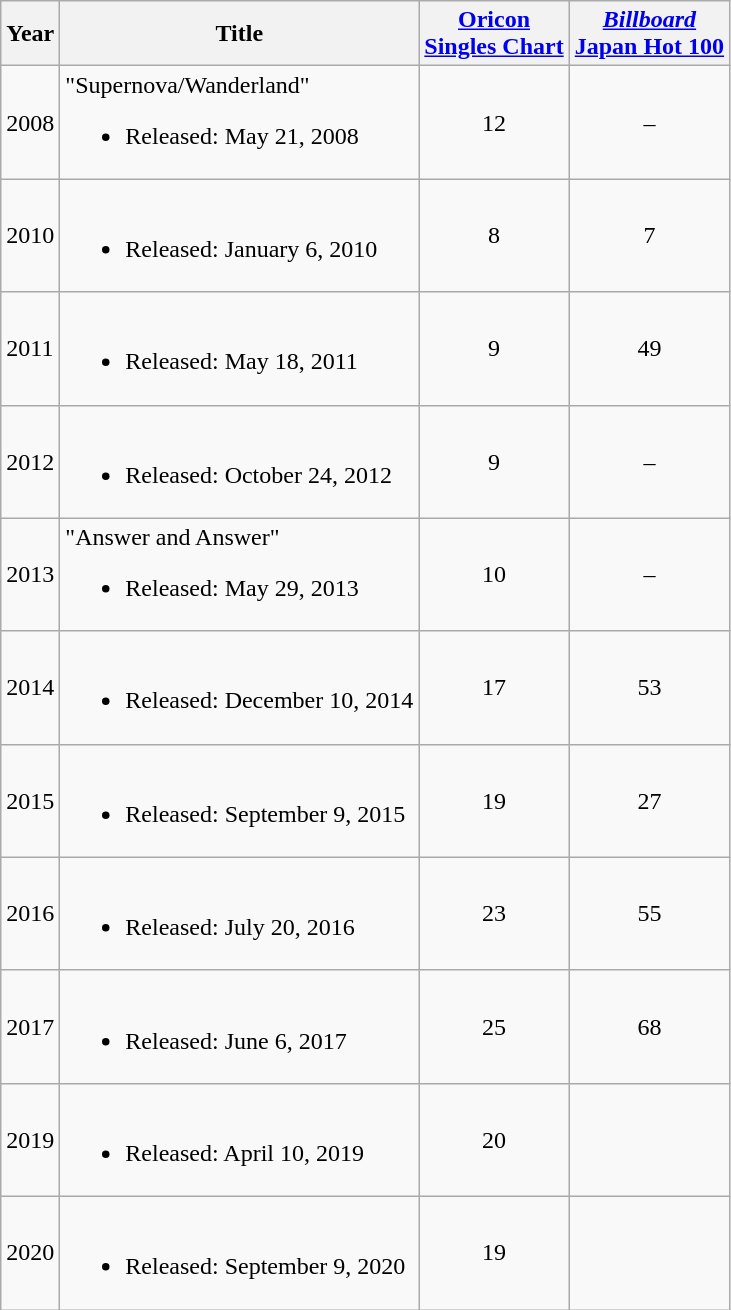<table class="wikitable">
<tr>
<th>Year</th>
<th>Title</th>
<th><a href='#'>Oricon<br>Singles Chart</a></th>
<th><a href='#'><em>Billboard</em><br>Japan Hot 100</a></th>
</tr>
<tr>
<td>2008</td>
<td>"Supernova/Wanderland"<br><ul><li>Released: May 21, 2008</li></ul></td>
<td align="center">12</td>
<td align="center">–</td>
</tr>
<tr>
<td>2010</td>
<td><br><ul><li>Released: January 6, 2010</li></ul></td>
<td align="center">8</td>
<td align="center">7</td>
</tr>
<tr>
<td>2011</td>
<td><br><ul><li>Released: May 18, 2011</li></ul></td>
<td align="center">9</td>
<td align="center">49</td>
</tr>
<tr>
<td>2012</td>
<td><br><ul><li>Released: October 24, 2012</li></ul></td>
<td align="center">9</td>
<td align="center">–</td>
</tr>
<tr>
<td>2013</td>
<td>"Answer and Answer"<br><ul><li>Released: May 29, 2013</li></ul></td>
<td align="center">10</td>
<td align="center">–</td>
</tr>
<tr>
<td>2014</td>
<td><br><ul><li>Released: December 10, 2014</li></ul></td>
<td align="center">17</td>
<td align="center">53</td>
</tr>
<tr>
<td>2015</td>
<td><br><ul><li>Released: September 9, 2015</li></ul></td>
<td align="center">19</td>
<td align="center">27</td>
</tr>
<tr>
<td>2016</td>
<td><br><ul><li>Released: July 20, 2016</li></ul></td>
<td align="center">23</td>
<td align="center">55</td>
</tr>
<tr>
<td>2017</td>
<td><br><ul><li>Released: June 6, 2017</li></ul></td>
<td align="center">25</td>
<td align="center">68</td>
</tr>
<tr>
<td>2019</td>
<td><br><ul><li>Released: April 10, 2019</li></ul></td>
<td align="center">20</td>
<td align="center"></td>
</tr>
<tr>
<td>2020</td>
<td><br><ul><li>Released: September 9, 2020</li></ul></td>
<td align="center">19</td>
<td align="center"></td>
</tr>
</table>
